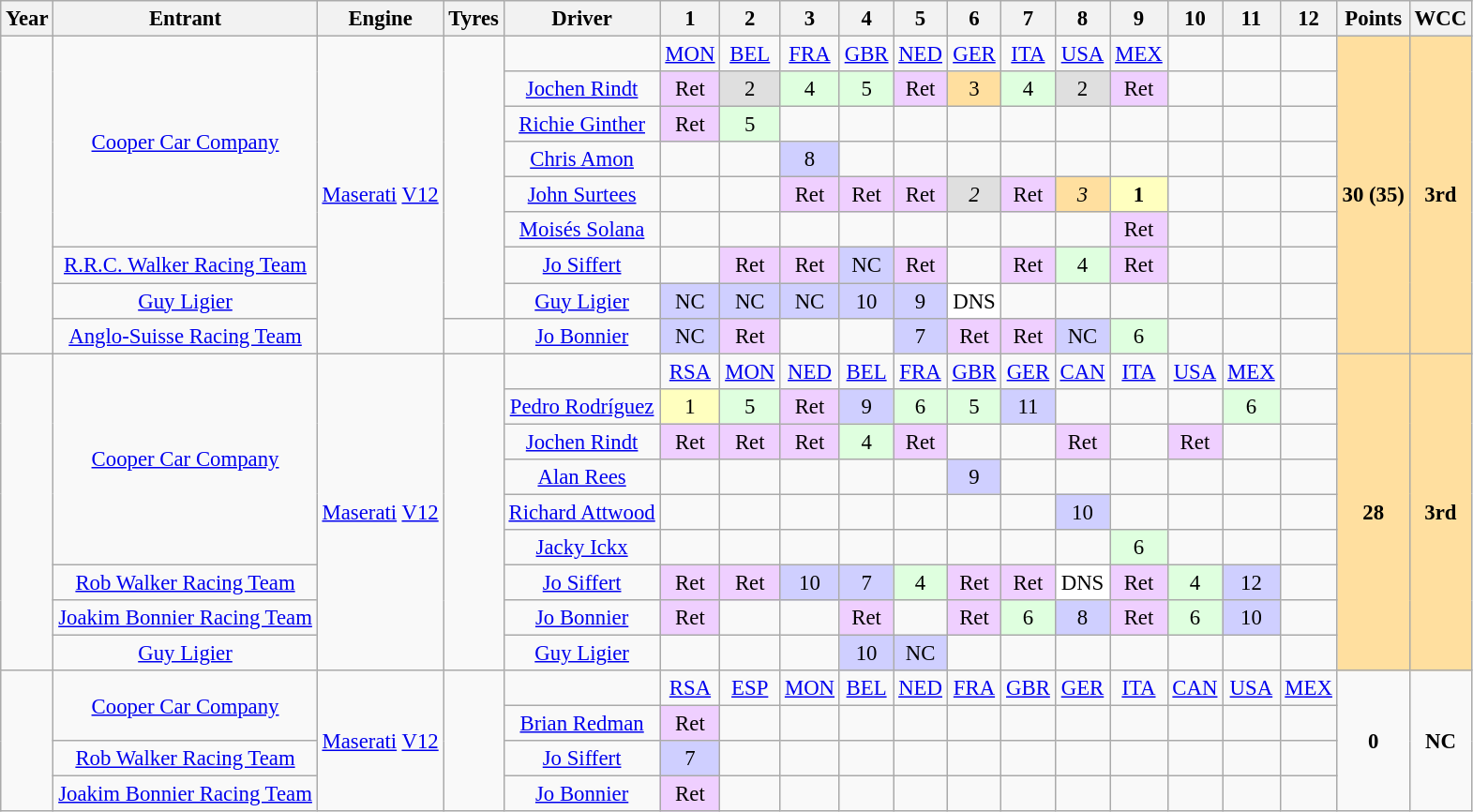<table class="wikitable" style="text-align:center; font-size:95%">
<tr>
<th>Year</th>
<th>Entrant</th>
<th>Engine</th>
<th>Tyres</th>
<th>Driver</th>
<th>1</th>
<th>2</th>
<th>3</th>
<th>4</th>
<th>5</th>
<th>6</th>
<th>7</th>
<th>8</th>
<th>9</th>
<th>10</th>
<th>11</th>
<th>12</th>
<th>Points</th>
<th>WCC</th>
</tr>
<tr>
<td rowspan="9"></td>
<td rowspan="6"><a href='#'>Cooper Car Company</a></td>
<td rowspan="9"><a href='#'>Maserati</a> <a href='#'>V12</a></td>
<td rowspan="8"></td>
<td></td>
<td><a href='#'>MON</a></td>
<td><a href='#'>BEL</a></td>
<td><a href='#'>FRA</a></td>
<td><a href='#'>GBR</a></td>
<td><a href='#'>NED</a></td>
<td><a href='#'>GER</a></td>
<td><a href='#'>ITA</a></td>
<td><a href='#'>USA</a></td>
<td><a href='#'>MEX</a></td>
<td></td>
<td></td>
<td></td>
<td rowspan="9" style="background:#FFDF9F;"><strong>30 (35)</strong></td>
<td rowspan="9" style="background:#FFDF9F;"><strong>3rd</strong></td>
</tr>
<tr>
<td><a href='#'>Jochen Rindt</a></td>
<td style="background:#efcfff;">Ret</td>
<td style="background:#DFDFDF;">2</td>
<td style="background:#DFFFDF;">4</td>
<td style="background:#DFFFDF;">5</td>
<td style="background:#efcfff;">Ret</td>
<td style="background:#ffdf9f;">3</td>
<td style="background:#DFFFDF;">4</td>
<td style="background:#DFDFDF;">2</td>
<td style="background:#efcfff;">Ret</td>
<td></td>
<td></td>
<td></td>
</tr>
<tr>
<td><a href='#'>Richie Ginther</a></td>
<td style="background:#efcfff;">Ret</td>
<td style="background:#DFFFDF;">5</td>
<td></td>
<td></td>
<td></td>
<td></td>
<td></td>
<td></td>
<td></td>
<td></td>
<td></td>
<td></td>
</tr>
<tr>
<td><a href='#'>Chris Amon</a></td>
<td></td>
<td></td>
<td style="background:#CFCFFF;">8</td>
<td></td>
<td></td>
<td></td>
<td></td>
<td></td>
<td></td>
<td></td>
<td></td>
<td></td>
</tr>
<tr>
<td><a href='#'>John Surtees</a></td>
<td></td>
<td></td>
<td style="background:#efcfff;">Ret</td>
<td style="background:#efcfff;">Ret</td>
<td style="background:#efcfff;">Ret</td>
<td style="background:#DFDFDF;"><em>2</em></td>
<td style="background:#efcfff;">Ret</td>
<td style="background:#ffdf9f;"><em>3</em></td>
<td style="background:#ffffbf;"><strong>1</strong></td>
<td></td>
<td></td>
<td></td>
</tr>
<tr>
<td><a href='#'>Moisés Solana</a></td>
<td></td>
<td></td>
<td></td>
<td></td>
<td></td>
<td></td>
<td></td>
<td></td>
<td style="background:#efcfff;">Ret</td>
<td></td>
<td></td>
<td></td>
</tr>
<tr>
<td><a href='#'>R.R.C. Walker Racing Team</a></td>
<td><a href='#'>Jo Siffert</a></td>
<td></td>
<td style="background:#efcfff;">Ret</td>
<td style="background:#efcfff;">Ret</td>
<td style="background:#cfcfff;">NC</td>
<td style="background:#efcfff;">Ret</td>
<td></td>
<td style="background:#efcfff;">Ret</td>
<td style="background:#DFFFDF;">4</td>
<td style="background:#efcfff;">Ret</td>
<td></td>
<td></td>
<td></td>
</tr>
<tr>
<td><a href='#'>Guy Ligier</a></td>
<td><a href='#'>Guy Ligier</a></td>
<td style="background:#cfcfff;">NC</td>
<td style="background:#cfcfff;">NC</td>
<td style="background:#cfcfff;">NC</td>
<td style="background:#cfcfff;">10</td>
<td style="background:#cfcfff;">9</td>
<td style="background:#ffffff;">DNS</td>
<td></td>
<td></td>
<td></td>
<td></td>
<td></td>
<td></td>
</tr>
<tr>
<td><a href='#'>Anglo-Suisse Racing Team</a></td>
<td></td>
<td><a href='#'>Jo Bonnier</a></td>
<td style="background:#cfcfff;">NC</td>
<td style="background:#efcfff;">Ret</td>
<td></td>
<td></td>
<td style="background:#cfcfff;">7</td>
<td style="background:#efcfff;">Ret</td>
<td style="background:#efcfff;">Ret</td>
<td style="background:#cfcfff;">NC</td>
<td style="background:#DFFFDF;">6</td>
<td></td>
<td></td>
<td></td>
</tr>
<tr>
<td rowspan="9"></td>
<td rowspan="6"><a href='#'>Cooper Car Company</a></td>
<td rowspan="9"><a href='#'>Maserati</a> <a href='#'>V12</a></td>
<td rowspan="9"></td>
<td></td>
<td><a href='#'>RSA</a></td>
<td><a href='#'>MON</a></td>
<td><a href='#'>NED</a></td>
<td><a href='#'>BEL</a></td>
<td><a href='#'>FRA</a></td>
<td><a href='#'>GBR</a></td>
<td><a href='#'>GER</a></td>
<td><a href='#'>CAN</a></td>
<td><a href='#'>ITA</a></td>
<td><a href='#'>USA</a></td>
<td><a href='#'>MEX</a></td>
<td></td>
<td rowspan="9" style="background:#FFDF9F;"><strong>28</strong></td>
<td rowspan="9" style="background:#FFDF9F;"><strong>3rd</strong></td>
</tr>
<tr>
<td><a href='#'>Pedro Rodríguez</a></td>
<td style="background:#ffffbf;">1</td>
<td style="background:#DFFFDF;">5</td>
<td style="background:#efcfff;">Ret</td>
<td style="background:#cfcfff;">9</td>
<td style="background:#DFFFDF;">6</td>
<td style="background:#DFFFDF;">5</td>
<td style="background:#cfcfff;">11</td>
<td></td>
<td></td>
<td></td>
<td style="background:#DFFFDF;">6</td>
<td></td>
</tr>
<tr>
<td><a href='#'>Jochen Rindt</a></td>
<td style="background:#efcfff;">Ret</td>
<td style="background:#efcfff;">Ret</td>
<td style="background:#efcfff;">Ret</td>
<td style="background:#DFFFDF;">4</td>
<td style="background:#efcfff;">Ret</td>
<td></td>
<td></td>
<td style="background:#efcfff;">Ret</td>
<td></td>
<td style="background:#efcfff;">Ret</td>
<td></td>
<td></td>
</tr>
<tr>
<td><a href='#'>Alan Rees</a></td>
<td></td>
<td></td>
<td></td>
<td></td>
<td></td>
<td style="background:#cfcfff;">9</td>
<td></td>
<td></td>
<td></td>
<td></td>
<td></td>
<td></td>
</tr>
<tr>
<td><a href='#'>Richard Attwood</a></td>
<td></td>
<td></td>
<td></td>
<td></td>
<td></td>
<td></td>
<td></td>
<td style="background:#cfcfff;">10</td>
<td></td>
<td></td>
<td></td>
<td></td>
</tr>
<tr>
<td><a href='#'>Jacky Ickx</a></td>
<td></td>
<td></td>
<td></td>
<td></td>
<td></td>
<td></td>
<td></td>
<td></td>
<td style="background:#DFFFDF;">6</td>
<td></td>
<td></td>
<td></td>
</tr>
<tr>
<td><a href='#'>Rob Walker Racing Team</a></td>
<td><a href='#'>Jo Siffert</a></td>
<td style="background:#efcfff;">Ret</td>
<td style="background:#efcfff;">Ret</td>
<td style="background:#cfcfff;">10</td>
<td style="background:#cfcfff;">7</td>
<td style="background:#DFFFDF;">4</td>
<td style="background:#efcfff;">Ret</td>
<td style="background:#efcfff;">Ret</td>
<td style="background:#ffffff;">DNS</td>
<td style="background:#efcfff;">Ret</td>
<td style="background:#DFFFDF;">4</td>
<td style="background:#cfcfff;">12</td>
<td></td>
</tr>
<tr>
<td><a href='#'>Joakim Bonnier Racing Team</a></td>
<td><a href='#'>Jo Bonnier</a></td>
<td style="background:#efcfff;">Ret</td>
<td></td>
<td></td>
<td style="background:#efcfff;">Ret</td>
<td></td>
<td style="background:#efcfff;">Ret</td>
<td style="background:#DFFFDF;">6</td>
<td style="background:#cfcfff;">8</td>
<td style="background:#efcfff;">Ret</td>
<td style="background:#DFFFDF;">6</td>
<td style="background:#cfcfff;">10</td>
<td></td>
</tr>
<tr>
<td><a href='#'>Guy Ligier</a></td>
<td><a href='#'>Guy Ligier</a></td>
<td></td>
<td></td>
<td></td>
<td style="background:#cfcfff;">10</td>
<td style="background:#cfcfff;">NC</td>
<td></td>
<td></td>
<td></td>
<td></td>
<td></td>
<td></td>
<td></td>
</tr>
<tr>
<td rowspan="4"></td>
<td rowspan="2"><a href='#'>Cooper Car Company</a></td>
<td rowspan="4"><a href='#'>Maserati</a> <a href='#'>V12</a></td>
<td rowspan="4"></td>
<td></td>
<td><a href='#'>RSA</a></td>
<td><a href='#'>ESP</a></td>
<td><a href='#'>MON</a></td>
<td><a href='#'>BEL</a></td>
<td><a href='#'>NED</a></td>
<td><a href='#'>FRA</a></td>
<td><a href='#'>GBR</a></td>
<td><a href='#'>GER</a></td>
<td><a href='#'>ITA</a></td>
<td><a href='#'>CAN</a></td>
<td><a href='#'>USA</a></td>
<td><a href='#'>MEX</a></td>
<td rowspan="4"><strong>0</strong></td>
<td rowspan="4"><strong>NC</strong></td>
</tr>
<tr>
<td><a href='#'>Brian Redman</a></td>
<td style="background:#efcfff;">Ret</td>
<td></td>
<td></td>
<td></td>
<td></td>
<td></td>
<td></td>
<td></td>
<td></td>
<td></td>
<td></td>
<td></td>
</tr>
<tr>
<td><a href='#'>Rob Walker Racing Team</a></td>
<td><a href='#'>Jo Siffert</a></td>
<td style="background:#cfcfff;">7</td>
<td></td>
<td></td>
<td></td>
<td></td>
<td></td>
<td></td>
<td></td>
<td></td>
<td></td>
<td></td>
<td></td>
</tr>
<tr>
<td><a href='#'>Joakim Bonnier Racing Team</a></td>
<td><a href='#'>Jo Bonnier</a></td>
<td style="background:#efcfff;">Ret</td>
<td></td>
<td></td>
<td></td>
<td></td>
<td></td>
<td></td>
<td></td>
<td></td>
<td></td>
<td></td>
<td></td>
</tr>
</table>
